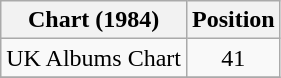<table class="wikitable" style="text-align:center;">
<tr>
<th>Chart (1984)</th>
<th>Position</th>
</tr>
<tr>
<td align="left">UK Albums Chart</td>
<td>41</td>
</tr>
<tr>
</tr>
</table>
